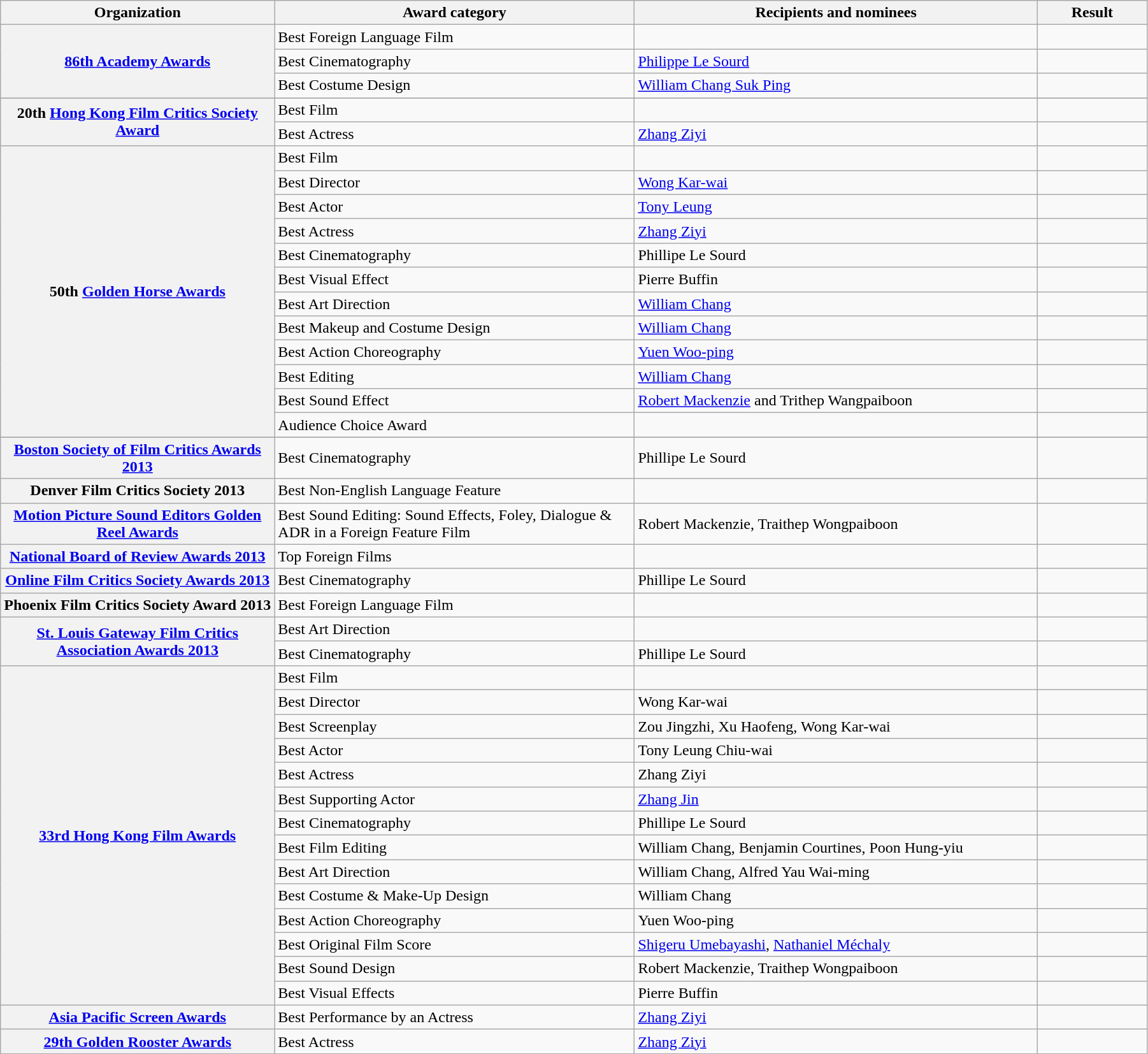<table class="wikitable sortable" width="95%">
<tr>
<th scope="col" width="120">Organization</th>
<th scope="col" width="160">Award category</th>
<th scope="col" width="180">Recipients and nominees</th>
<th scope="col" width="10">Result</th>
</tr>
<tr>
<th scope="row" rowspan=3><a href='#'>86th Academy Awards</a></th>
<td>Best Foreign Language Film</td>
<td></td>
<td></td>
</tr>
<tr>
<td>Best Cinematography</td>
<td><a href='#'>Philippe Le Sourd</a></td>
<td></td>
</tr>
<tr>
<td>Best Costume Design</td>
<td><a href='#'>William Chang Suk Ping</a></td>
<td></td>
</tr>
<tr>
</tr>
<tr>
<th scope="row" rowspan=2>20th <a href='#'>Hong Kong Film Critics Society Award</a></th>
<td>Best Film</td>
<td></td>
<td></td>
</tr>
<tr>
<td>Best Actress</td>
<td><a href='#'>Zhang Ziyi</a></td>
<td></td>
</tr>
<tr>
<th scope="row" rowspan=12>50th <a href='#'>Golden Horse Awards</a></th>
<td>Best Film</td>
<td></td>
<td></td>
</tr>
<tr>
<td>Best Director</td>
<td><a href='#'>Wong Kar-wai</a></td>
<td></td>
</tr>
<tr>
<td>Best Actor</td>
<td><a href='#'>Tony Leung</a></td>
<td></td>
</tr>
<tr>
<td>Best Actress</td>
<td><a href='#'>Zhang Ziyi</a></td>
<td></td>
</tr>
<tr>
<td>Best Cinematography</td>
<td>Phillipe Le Sourd</td>
<td></td>
</tr>
<tr>
<td>Best Visual Effect</td>
<td>Pierre Buffin</td>
<td></td>
</tr>
<tr>
<td>Best Art Direction</td>
<td><a href='#'>William Chang</a></td>
<td></td>
</tr>
<tr>
<td>Best Makeup and Costume Design</td>
<td><a href='#'>William Chang</a></td>
<td></td>
</tr>
<tr>
<td>Best Action Choreography</td>
<td><a href='#'>Yuen Woo-ping</a></td>
<td></td>
</tr>
<tr>
<td>Best Editing</td>
<td><a href='#'>William Chang</a></td>
<td></td>
</tr>
<tr>
<td>Best Sound Effect</td>
<td><a href='#'>Robert Mackenzie</a> and Trithep Wangpaiboon</td>
<td></td>
</tr>
<tr>
<td>Audience Choice Award</td>
<td></td>
<td></td>
</tr>
<tr>
</tr>
<tr>
<th scope="row" rowspan=1><a href='#'>Boston Society of Film Critics Awards 2013</a></th>
<td>Best Cinematography</td>
<td>Phillipe Le Sourd</td>
<td></td>
</tr>
<tr>
<th>Denver Film Critics Society 2013</th>
<td>Best Non-English Language Feature</td>
<td></td>
<td></td>
</tr>
<tr>
<th scope="row" rowspan=1><a href='#'>Motion Picture Sound Editors Golden Reel Awards</a></th>
<td>Best Sound Editing: Sound Effects, Foley, Dialogue & ADR in a Foreign Feature Film</td>
<td>Robert Mackenzie, Traithep Wongpaiboon</td>
<td></td>
</tr>
<tr>
<th scope="row" rowspan=1><a href='#'>National Board of Review Awards 2013</a></th>
<td>Top Foreign Films</td>
<td></td>
<td></td>
</tr>
<tr>
<th scope="row" rowspan=1><a href='#'>Online Film Critics Society Awards 2013</a></th>
<td>Best Cinematography</td>
<td>Phillipe Le Sourd</td>
<td></td>
</tr>
<tr>
<th scope="row" rowspan=1>Phoenix Film Critics Society Award 2013</th>
<td>Best Foreign Language Film</td>
<td></td>
<td></td>
</tr>
<tr>
<th scope="row" rowspan=2><a href='#'>St. Louis Gateway Film Critics Association Awards 2013</a></th>
<td>Best Art Direction</td>
<td></td>
<td></td>
</tr>
<tr>
<td>Best Cinematography</td>
<td>Phillipe Le Sourd</td>
<td></td>
</tr>
<tr>
<th scope="row" rowspan=14><a href='#'>33rd Hong Kong Film Awards</a></th>
<td>Best Film</td>
<td></td>
<td></td>
</tr>
<tr>
<td>Best Director</td>
<td>Wong Kar-wai</td>
<td></td>
</tr>
<tr>
<td>Best Screenplay</td>
<td>Zou Jingzhi, Xu Haofeng, Wong Kar-wai</td>
<td></td>
</tr>
<tr>
<td>Best Actor</td>
<td>Tony Leung Chiu-wai</td>
<td></td>
</tr>
<tr>
<td>Best Actress</td>
<td>Zhang Ziyi</td>
<td></td>
</tr>
<tr>
<td>Best Supporting Actor</td>
<td><a href='#'>Zhang Jin</a></td>
<td></td>
</tr>
<tr>
<td>Best Cinematography</td>
<td>Phillipe Le Sourd</td>
<td></td>
</tr>
<tr>
<td>Best Film Editing</td>
<td>William Chang, Benjamin Courtines, Poon Hung-yiu</td>
<td></td>
</tr>
<tr>
<td>Best Art Direction</td>
<td>William Chang, Alfred Yau Wai-ming</td>
<td></td>
</tr>
<tr>
<td>Best Costume & Make-Up Design</td>
<td>William Chang</td>
<td></td>
</tr>
<tr>
<td>Best Action Choreography</td>
<td>Yuen Woo-ping</td>
<td></td>
</tr>
<tr>
<td>Best Original Film Score</td>
<td><a href='#'>Shigeru Umebayashi</a>, <a href='#'>Nathaniel Méchaly</a></td>
<td></td>
</tr>
<tr>
<td>Best Sound Design</td>
<td>Robert Mackenzie, Traithep Wongpaiboon</td>
<td></td>
</tr>
<tr>
<td>Best Visual Effects</td>
<td>Pierre Buffin</td>
<td></td>
</tr>
<tr>
<th><a href='#'>Asia Pacific Screen Awards</a></th>
<td>Best Performance by an Actress</td>
<td><a href='#'>Zhang Ziyi</a></td>
<td></td>
</tr>
<tr>
<th scope="row"><a href='#'>29th Golden Rooster Awards</a></th>
<td>Best Actress</td>
<td><a href='#'>Zhang Ziyi</a></td>
<td></td>
</tr>
</table>
